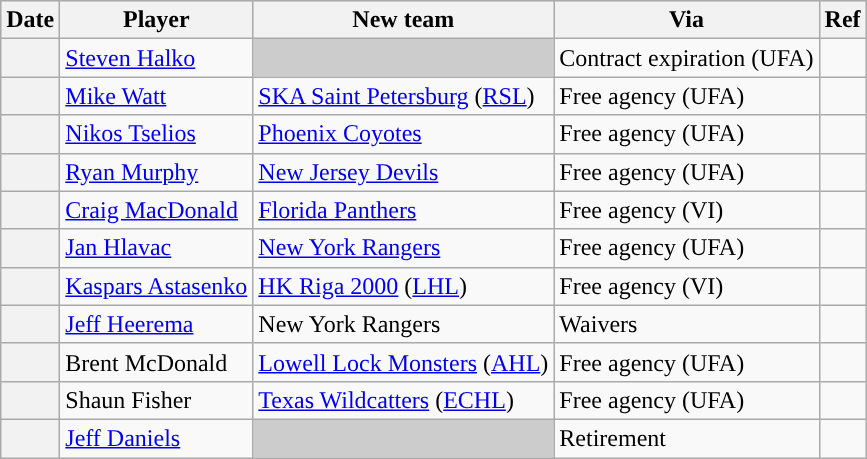<table class="wikitable plainrowheaders">
<tr style="background:#ddd; text-align:center;">
<th>Date</th>
<th>Player</th>
<th>New team</th>
<th>Via</th>
<th>Ref</th>
</tr>
<tr>
<th scope="row"></th>
<td><a href='#'>Steven Halko</a></td>
<td style="background:#ccc"></td>
<td>Contract expiration (UFA)</td>
<td></td>
</tr>
<tr>
<th scope="row"></th>
<td><a href='#'>Mike Watt</a></td>
<td><a href='#'>SKA Saint Petersburg</a> (<a href='#'>RSL</a>)</td>
<td>Free agency (UFA)</td>
<td></td>
</tr>
<tr>
<th scope="row"></th>
<td><a href='#'>Nikos Tselios</a></td>
<td><a href='#'>Phoenix Coyotes</a></td>
<td>Free agency (UFA)</td>
<td></td>
</tr>
<tr>
<th scope="row"></th>
<td><a href='#'>Ryan Murphy</a></td>
<td><a href='#'>New Jersey Devils</a></td>
<td>Free agency (UFA)</td>
<td></td>
</tr>
<tr>
<th scope="row"></th>
<td><a href='#'>Craig MacDonald</a></td>
<td><a href='#'>Florida Panthers</a></td>
<td>Free agency (VI)</td>
<td></td>
</tr>
<tr>
<th scope="row"></th>
<td><a href='#'>Jan Hlavac</a></td>
<td><a href='#'>New York Rangers</a></td>
<td>Free agency (UFA)</td>
<td></td>
</tr>
<tr>
<th scope="row"></th>
<td><a href='#'>Kaspars Astasenko</a></td>
<td><a href='#'>HK Riga 2000</a> (<a href='#'>LHL</a>)</td>
<td>Free agency (VI)</td>
<td></td>
</tr>
<tr>
<th scope="row"></th>
<td><a href='#'>Jeff Heerema</a></td>
<td>New York Rangers</td>
<td>Waivers</td>
<td></td>
</tr>
<tr>
<th scope="row"></th>
<td>Brent McDonald</td>
<td><a href='#'>Lowell Lock Monsters</a> (<a href='#'>AHL</a>)</td>
<td>Free agency (UFA)</td>
<td></td>
</tr>
<tr>
<th scope="row"></th>
<td>Shaun Fisher</td>
<td><a href='#'>Texas Wildcatters</a> (<a href='#'>ECHL</a>)</td>
<td>Free agency (UFA)</td>
<td></td>
</tr>
<tr>
<th scope="row"></th>
<td><a href='#'>Jeff Daniels</a></td>
<td style="background:#ccc"></td>
<td>Retirement</td>
<td></td>
</tr>
</table>
